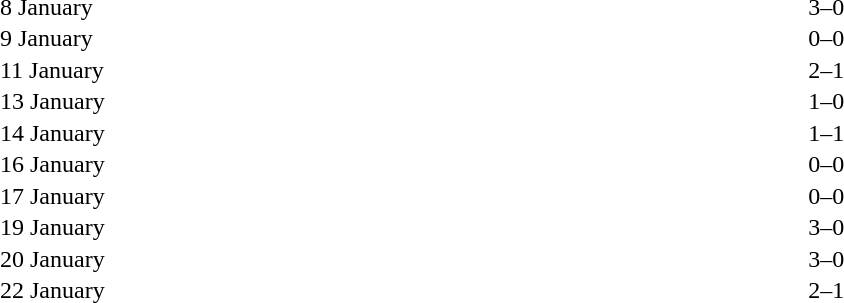<table cellspacing=1 width=70%>
<tr>
<th width=25%></th>
<th width=30%></th>
<th width=15%></th>
<th width=30%></th>
</tr>
<tr>
<td>8 January</td>
<td align=right></td>
<td align=center>3–0</td>
<td></td>
</tr>
<tr>
<td>9 January</td>
<td align=right></td>
<td align=center>0–0</td>
<td></td>
</tr>
<tr>
<td>11 January</td>
<td align=right></td>
<td align=center>2–1</td>
<td></td>
</tr>
<tr>
<td>13 January</td>
<td align=right></td>
<td align=center>1–0</td>
<td></td>
</tr>
<tr>
<td>14 January</td>
<td align=right></td>
<td align=center>1–1</td>
<td></td>
</tr>
<tr>
<td>16 January</td>
<td align=right></td>
<td align=center>0–0</td>
<td></td>
</tr>
<tr>
<td>17 January</td>
<td align=right></td>
<td align=center>0–0</td>
<td></td>
</tr>
<tr>
<td>19 January</td>
<td align=right></td>
<td align=center>3–0</td>
<td></td>
</tr>
<tr>
<td>20 January</td>
<td align=right></td>
<td align=center>3–0</td>
<td></td>
</tr>
<tr>
<td>22 January</td>
<td align=right></td>
<td align=center>2–1</td>
<td></td>
</tr>
</table>
